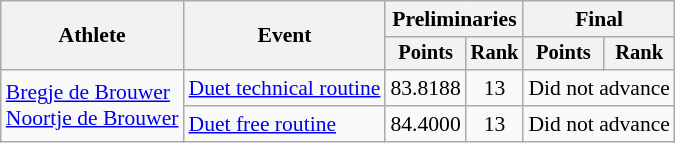<table class=wikitable style="font-size:90%">
<tr>
<th rowspan="2">Athlete</th>
<th rowspan="2">Event</th>
<th colspan="2">Preliminaries</th>
<th colspan="2">Final</th>
</tr>
<tr style="font-size:95%">
<th>Points</th>
<th>Rank</th>
<th>Points</th>
<th>Rank</th>
</tr>
<tr align=center>
<td align=left rowspan=2><a href='#'>Bregje de Brouwer</a><br><a href='#'>Noortje de Brouwer</a></td>
<td align=left><a href='#'>Duet technical routine</a></td>
<td>83.8188</td>
<td>13</td>
<td colspan=2>Did not advance</td>
</tr>
<tr align=center>
<td align=left><a href='#'>Duet free routine</a></td>
<td>84.4000</td>
<td>13</td>
<td colspan=2>Did not advance</td>
</tr>
</table>
